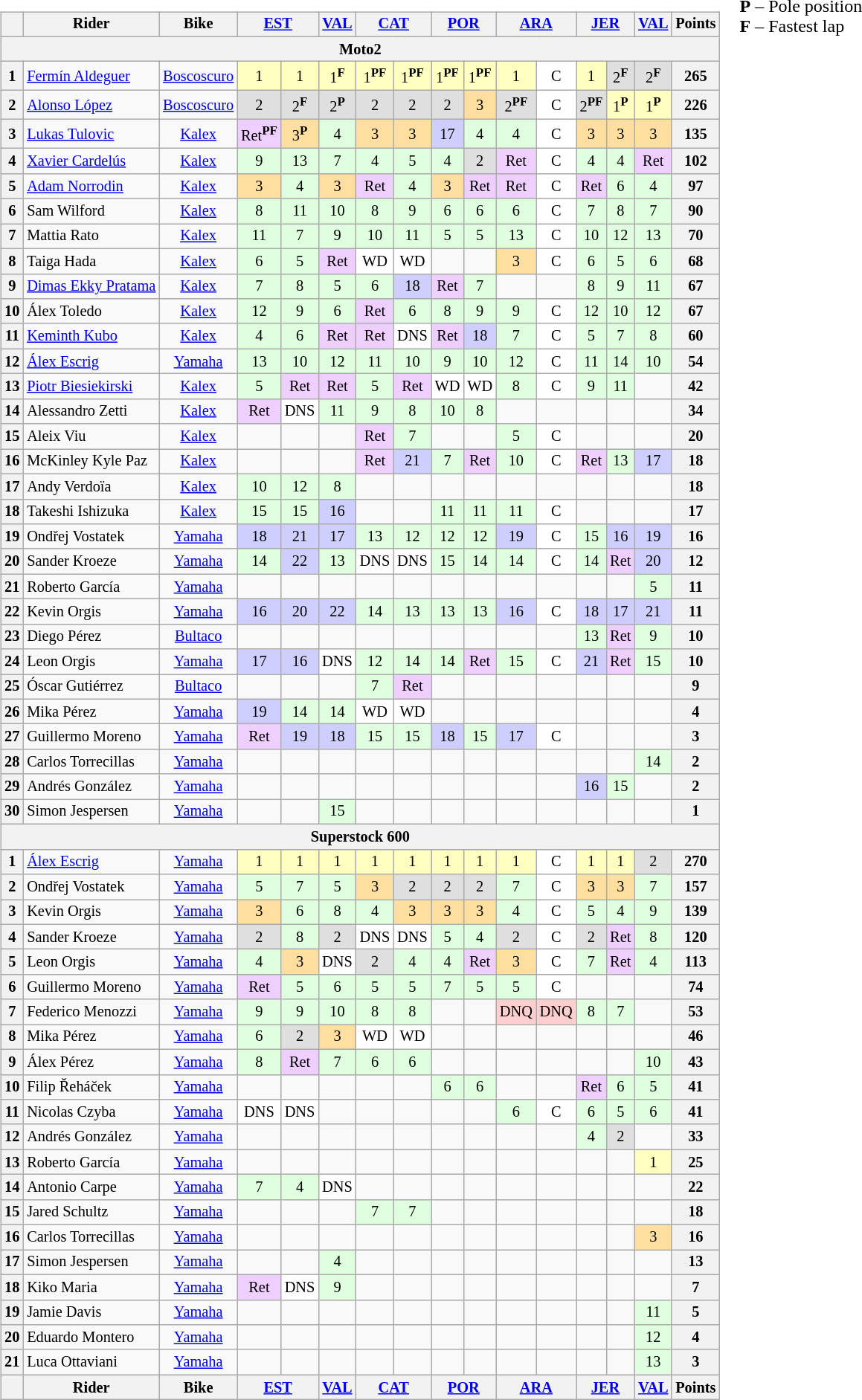<table>
<tr>
<td><br><table class="wikitable" style="font-size:85%; text-align:center;">
<tr>
<th></th>
<th>Rider</th>
<th>Bike</th>
<th colspan=2><a href='#'>EST</a><br></th>
<th><a href='#'>VAL</a><br></th>
<th colspan=2><a href='#'>CAT</a><br></th>
<th colspan=2><a href='#'>POR</a><br></th>
<th colspan=2><a href='#'>ARA</a><br></th>
<th colspan=2><a href='#'>JER</a><br></th>
<th><a href='#'>VAL</a><br></th>
<th>Points</th>
</tr>
<tr>
<th colspan=16>Moto2</th>
</tr>
<tr>
<th>1</th>
<td align=left> <a href='#'>Fermín Aldeguer</a></td>
<td><a href='#'>Boscoscuro</a></td>
<td style="background:#ffffbf;">1</td>
<td style="background:#ffffbf;">1</td>
<td style="background:#ffffbf;">1<strong><sup>F</sup></strong></td>
<td style="background:#ffffbf;">1<strong><sup>PF</sup></strong></td>
<td style="background:#ffffbf;">1<strong><sup>PF</sup></strong></td>
<td style="background:#ffffbf;">1<strong><sup>PF</sup></strong></td>
<td style="background:#ffffbf;">1<strong><sup>PF</sup></strong></td>
<td style="background:#ffffbf;">1</td>
<td style="background:#ffffff;">C</td>
<td style="background:#ffffbf;">1</td>
<td style="background:#dfdfdf;">2<strong><sup>F</sup></strong></td>
<td style="background:#dfdfdf;">2<strong><sup>F</sup></strong></td>
<th>265</th>
</tr>
<tr>
<th>2</th>
<td align=left> <a href='#'>Alonso López</a></td>
<td><a href='#'>Boscoscuro</a></td>
<td style="background:#dfdfdf;">2</td>
<td style="background:#dfdfdf;">2<strong><sup>F</sup></strong></td>
<td style="background:#dfdfdf;">2<strong><sup>P</sup></strong></td>
<td style="background:#dfdfdf;">2</td>
<td style="background:#dfdfdf;">2</td>
<td style="background:#dfdfdf;">2</td>
<td style="background:#ffdf9f;">3</td>
<td style="background:#dfdfdf;">2<strong><sup>PF</sup></strong></td>
<td style="background:#ffffff;">C</td>
<td style="background:#dfdfdf;">2<strong><sup>PF</sup></strong></td>
<td style="background:#ffffbf;">1<strong><sup>P</sup></strong></td>
<td style="background:#ffffbf;">1<strong><sup>P</sup></strong></td>
<th>226</th>
</tr>
<tr>
<th>3</th>
<td align=left> <a href='#'>Lukas Tulovic</a></td>
<td><a href='#'>Kalex</a></td>
<td style="background:#efcfff;">Ret<strong><sup>PF</sup></strong></td>
<td style="background:#ffdf9f;">3<strong><sup>P</sup></strong></td>
<td style="background:#dfffdf;">4</td>
<td style="background:#ffdf9f;">3</td>
<td style="background:#ffdf9f;">3</td>
<td style="background:#cfcfff;">17</td>
<td style="background:#dfffdf;">4</td>
<td style="background:#dfffdf;">4</td>
<td style="background:#ffffff;">C</td>
<td style="background:#ffdf9f;">3</td>
<td style="background:#ffdf9f;">3</td>
<td style="background:#ffdf9f;">3</td>
<th>135</th>
</tr>
<tr>
<th>4</th>
<td align=left> <a href='#'>Xavier Cardelús</a></td>
<td><a href='#'>Kalex</a></td>
<td style="background:#dfffdf;">9</td>
<td style="background:#dfffdf;">13</td>
<td style="background:#dfffdf;">7</td>
<td style="background:#dfffdf;">4</td>
<td style="background:#dfffdf;">5</td>
<td style="background:#dfffdf;">4</td>
<td style="background:#dfdfdf;">2</td>
<td style="background:#efcfff;">Ret</td>
<td style="background:#ffffff;">C</td>
<td style="background:#dfffdf;">4</td>
<td style="background:#dfffdf;">4</td>
<td style="background:#efcfff;">Ret</td>
<th>102</th>
</tr>
<tr>
<th>5</th>
<td align=left> <a href='#'>Adam Norrodin</a></td>
<td><a href='#'>Kalex</a></td>
<td style="background:#ffdf9f;">3</td>
<td style="background:#dfffdf;">4</td>
<td style="background:#ffdf9f;">3</td>
<td style="background:#efcfff;">Ret</td>
<td style="background:#dfffdf;">4</td>
<td style="background:#ffdf9f;">3</td>
<td style="background:#efcfff;">Ret</td>
<td style="background:#efcfff;">Ret</td>
<td style="background:#ffffff;">C</td>
<td style="background:#efcfff;">Ret</td>
<td style="background:#dfffdf;">6</td>
<td style="background:#dfffdf;">4</td>
<th>97</th>
</tr>
<tr>
<th>6</th>
<td align=left> Sam Wilford</td>
<td><a href='#'>Kalex</a></td>
<td style="background:#dfffdf;">8</td>
<td style="background:#dfffdf;">11</td>
<td style="background:#dfffdf;">10</td>
<td style="background:#dfffdf;">8</td>
<td style="background:#dfffdf;">9</td>
<td style="background:#dfffdf;">6</td>
<td style="background:#dfffdf;">6</td>
<td style="background:#dfffdf;">6</td>
<td style="background:#ffffff;">C</td>
<td style="background:#dfffdf;">7</td>
<td style="background:#dfffdf;">8</td>
<td style="background:#dfffdf;">7</td>
<th>90</th>
</tr>
<tr>
<th>7</th>
<td align=left> Mattia Rato</td>
<td><a href='#'>Kalex</a></td>
<td style="background:#dfffdf;">11</td>
<td style="background:#dfffdf;">7</td>
<td style="background:#dfffdf;">9</td>
<td style="background:#dfffdf;">10</td>
<td style="background:#dfffdf;">11</td>
<td style="background:#dfffdf;">5</td>
<td style="background:#dfffdf;">5</td>
<td style="background:#dfffdf;">13</td>
<td style="background:#ffffff;">C</td>
<td style="background:#dfffdf;">10</td>
<td style="background:#dfffdf;">12</td>
<td style="background:#dfffdf;">13</td>
<th>70</th>
</tr>
<tr>
<th>8</th>
<td align=left> Taiga Hada</td>
<td><a href='#'>Kalex</a></td>
<td style="background:#dfffdf;">6</td>
<td style="background:#dfffdf;">5</td>
<td style="background:#efcfff;">Ret</td>
<td style="background:#ffffff;">WD</td>
<td style="background:#ffffff;">WD</td>
<td></td>
<td></td>
<td style="background:#ffdf9f;">3</td>
<td style="background:#ffffff;">C</td>
<td style="background:#dfffdf;">6</td>
<td style="background:#dfffdf;">5</td>
<td style="background:#dfffdf;">6</td>
<th>68</th>
</tr>
<tr>
<th>9</th>
<td align="left" nowrap=""> <a href='#'>Dimas Ekky Pratama</a></td>
<td><a href='#'>Kalex</a></td>
<td style="background:#dfffdf;">7</td>
<td style="background:#dfffdf;">8</td>
<td style="background:#dfffdf;">5</td>
<td style="background:#dfffdf;">6</td>
<td style="background:#cfcfff;">18</td>
<td style="background:#efcfff;">Ret</td>
<td style="background:#dfffdf;">7</td>
<td></td>
<td></td>
<td style="background:#dfffdf;">8</td>
<td style="background:#dfffdf;">9</td>
<td style="background:#dfffdf;">11</td>
<th>67</th>
</tr>
<tr>
<th>10</th>
<td align=left> Álex Toledo</td>
<td><a href='#'>Kalex</a></td>
<td style="background:#dfffdf;">12</td>
<td style="background:#dfffdf;">9</td>
<td style="background:#dfffdf;">6</td>
<td style="background:#efcfff;">Ret</td>
<td style="background:#dfffdf;">6</td>
<td style="background:#dfffdf;">8</td>
<td style="background:#dfffdf;">9</td>
<td style="background:#dfffdf;">9</td>
<td style="background:#ffffff;">C</td>
<td style="background:#dfffdf;">12</td>
<td style="background:#dfffdf;">10</td>
<td style="background:#dfffdf;">12</td>
<th>67</th>
</tr>
<tr>
<th>11</th>
<td align=left> <a href='#'>Keminth Kubo</a></td>
<td><a href='#'>Kalex</a></td>
<td style="background:#dfffdf;">4</td>
<td style="background:#dfffdf;">6</td>
<td style="background:#efcfff;">Ret</td>
<td style="background:#efcfff;">Ret</td>
<td style="background:#ffffff;">DNS</td>
<td style="background:#efcfff;">Ret</td>
<td style="background:#cfcfff;">18</td>
<td style="background:#dfffdf;">7</td>
<td style="background:#ffffff;">C</td>
<td style="background:#dfffdf;">5</td>
<td style="background:#dfffdf;">7</td>
<td style="background:#dfffdf;">8</td>
<th>60</th>
</tr>
<tr>
<th>12</th>
<td align=left> <a href='#'>Álex Escrig</a></td>
<td><a href='#'>Yamaha</a></td>
<td style="background:#dfffdf;">13</td>
<td style="background:#dfffdf;">10</td>
<td style="background:#dfffdf;">12</td>
<td style="background:#dfffdf;">11</td>
<td style="background:#dfffdf;">10</td>
<td style="background:#dfffdf;">9</td>
<td style="background:#dfffdf;">10</td>
<td style="background:#dfffdf;">12</td>
<td style="background:#ffffff;">C</td>
<td style="background:#dfffdf;">11</td>
<td style="background:#dfffdf;">14</td>
<td style="background:#dfffdf;">10</td>
<th>54</th>
</tr>
<tr>
<th>13</th>
<td align=left> <a href='#'>Piotr Biesiekirski</a></td>
<td><a href='#'>Kalex</a></td>
<td style="background:#dfffdf;">5</td>
<td style="background:#efcfff;">Ret</td>
<td style="background:#efcfff;">Ret</td>
<td style="background:#dfffdf;">5</td>
<td style="background:#efcfff;">Ret</td>
<td style="background:#ffffff;">WD</td>
<td style="background:#ffffff;">WD</td>
<td style="background:#dfffdf;">8</td>
<td style="background:#ffffff;">C</td>
<td style="background:#dfffdf;">9</td>
<td style="background:#dfffdf;">11</td>
<td></td>
<th>42</th>
</tr>
<tr>
<th>14</th>
<td align=left> Alessandro Zetti</td>
<td><a href='#'>Kalex</a></td>
<td style="background:#efcfff;">Ret</td>
<td style="background:#ffffff;">DNS</td>
<td style="background:#dfffdf;">11</td>
<td style="background:#dfffdf;">9</td>
<td style="background:#dfffdf;">8</td>
<td style="background:#dfffdf;">10</td>
<td style="background:#dfffdf;">8</td>
<td></td>
<td></td>
<td></td>
<td></td>
<td></td>
<th>34</th>
</tr>
<tr>
<th>15</th>
<td align=left> Aleix Viu</td>
<td><a href='#'>Kalex</a></td>
<td></td>
<td></td>
<td></td>
<td style="background:#efcfff;">Ret</td>
<td style="background:#dfffdf;">7</td>
<td></td>
<td></td>
<td style="background:#dfffdf;">5</td>
<td style="background:#ffffff;">C</td>
<td></td>
<td></td>
<td></td>
<th>20</th>
</tr>
<tr>
<th>16</th>
<td align=left> McKinley Kyle Paz</td>
<td><a href='#'>Kalex</a></td>
<td></td>
<td></td>
<td></td>
<td style="background:#efcfff;">Ret</td>
<td style="background:#cfcfff;">21</td>
<td style="background:#dfffdf;">7</td>
<td style="background:#efcfff;">Ret</td>
<td style="background:#dfffdf;">10</td>
<td style="background:#ffffff;">C</td>
<td style="background:#efcfff;">Ret</td>
<td style="background:#dfffdf;">13</td>
<td style="background:#cfcfff;">17</td>
<th>18</th>
</tr>
<tr>
<th>17</th>
<td align=left> Andy Verdoïa</td>
<td><a href='#'>Kalex</a></td>
<td style="background:#dfffdf;">10</td>
<td style="background:#dfffdf;">12</td>
<td style="background:#dfffdf;">8</td>
<td></td>
<td></td>
<td></td>
<td></td>
<td></td>
<td></td>
<td></td>
<td></td>
<td></td>
<th>18</th>
</tr>
<tr>
<th>18</th>
<td align=left> Takeshi Ishizuka</td>
<td><a href='#'>Kalex</a></td>
<td style="background:#dfffdf;">15</td>
<td style="background:#dfffdf;">15</td>
<td style="background:#cfcfff;">16</td>
<td></td>
<td></td>
<td style="background:#dfffdf;">11</td>
<td style="background:#dfffdf;">11</td>
<td style="background:#dfffdf;">11</td>
<td style="background:#ffffff;">C</td>
<td></td>
<td></td>
<td></td>
<th>17</th>
</tr>
<tr>
<th>19</th>
<td align=left> Ondřej Vostatek</td>
<td><a href='#'>Yamaha</a></td>
<td style="background:#cfcfff;">18</td>
<td style="background:#cfcfff;">21</td>
<td style="background:#cfcfff;">17</td>
<td style="background:#dfffdf;">13</td>
<td style="background:#dfffdf;">12</td>
<td style="background:#dfffdf;">12</td>
<td style="background:#dfffdf;">12</td>
<td style="background:#cfcfff;">19</td>
<td style="background:#ffffff;">C</td>
<td style="background:#dfffdf;">15</td>
<td style="background:#cfcfff;">16</td>
<td style="background:#cfcfff;">19</td>
<th>16</th>
</tr>
<tr>
<th>20</th>
<td align=left> Sander Kroeze</td>
<td><a href='#'>Yamaha</a></td>
<td style="background:#dfffdf;">14</td>
<td style="background:#cfcfff;">22</td>
<td style="background:#dfffdf;">13</td>
<td style="background:#ffffff;">DNS</td>
<td style="background:#ffffff;">DNS</td>
<td style="background:#dfffdf;">15</td>
<td style="background:#dfffdf;">14</td>
<td style="background:#dfffdf;">14</td>
<td style="background:#ffffff;">C</td>
<td style="background:#dfffdf;">14</td>
<td style="background:#efcfff;">Ret</td>
<td style="background:#cfcfff;">20</td>
<th>12</th>
</tr>
<tr>
<th>21</th>
<td align=left> Roberto García</td>
<td><a href='#'>Yamaha</a></td>
<td></td>
<td></td>
<td></td>
<td></td>
<td></td>
<td></td>
<td></td>
<td></td>
<td></td>
<td></td>
<td></td>
<td style="background:#dfffdf;">5</td>
<th>11</th>
</tr>
<tr>
<th>22</th>
<td align=left> Kevin Orgis</td>
<td><a href='#'>Yamaha</a></td>
<td style="background:#cfcfff;">16</td>
<td style="background:#cfcfff;">20</td>
<td style="background:#cfcfff;">22</td>
<td style="background:#dfffdf;">14</td>
<td style="background:#dfffdf;">13</td>
<td style="background:#dfffdf;">13</td>
<td style="background:#dfffdf;">13</td>
<td style="background:#cfcfff;">16</td>
<td style="background:#ffffff;">C</td>
<td style="background:#cfcfff;">18</td>
<td style="background:#cfcfff;">17</td>
<td style="background:#cfcfff;">21</td>
<th>11</th>
</tr>
<tr>
<th>23</th>
<td align=left> Diego Pérez</td>
<td><a href='#'>Bultaco</a></td>
<td></td>
<td></td>
<td></td>
<td></td>
<td></td>
<td></td>
<td></td>
<td></td>
<td></td>
<td style="background:#dfffdf;">13</td>
<td style="background:#efcfff;">Ret</td>
<td style="background:#dfffdf;">9</td>
<th>10</th>
</tr>
<tr>
<th>24</th>
<td align=left> Leon Orgis</td>
<td><a href='#'>Yamaha</a></td>
<td style="background:#cfcfff;">17</td>
<td style="background:#cfcfff;">16</td>
<td style="background:#ffffff;">DNS</td>
<td style="background:#dfffdf;">12</td>
<td style="background:#dfffdf;">14</td>
<td style="background:#dfffdf;">14</td>
<td style="background:#efcfff;">Ret</td>
<td style="background:#dfffdf;">15</td>
<td style="background:#ffffff;">C</td>
<td style="background:#cfcfff;">21</td>
<td style="background:#efcfff;">Ret</td>
<td style="background:#dfffdf;">15</td>
<th>10</th>
</tr>
<tr>
<th>25</th>
<td align=left> Óscar Gutiérrez</td>
<td><a href='#'>Bultaco</a></td>
<td></td>
<td></td>
<td></td>
<td style="background:#dfffdf;">7</td>
<td style="background:#efcfff;">Ret</td>
<td></td>
<td></td>
<td></td>
<td></td>
<td></td>
<td></td>
<td></td>
<th>9</th>
</tr>
<tr>
<th>26</th>
<td align=left> Mika Pérez</td>
<td><a href='#'>Yamaha</a></td>
<td style="background:#cfcfff;">19</td>
<td style="background:#dfffdf;">14</td>
<td style="background:#dfffdf;">14</td>
<td style="background:#ffffff;">WD</td>
<td style="background:#ffffff;">WD</td>
<td></td>
<td></td>
<td></td>
<td></td>
<td></td>
<td></td>
<td></td>
<th>4</th>
</tr>
<tr>
<th>27</th>
<td align=left> Guillermo Moreno</td>
<td><a href='#'>Yamaha</a></td>
<td style="background:#efcfff;">Ret</td>
<td style="background:#cfcfff;">19</td>
<td style="background:#cfcfff;">18</td>
<td style="background:#dfffdf;">15</td>
<td style="background:#dfffdf;">15</td>
<td style="background:#cfcfff;">18</td>
<td style="background:#dfffdf;">15</td>
<td style="background:#cfcfff;">17</td>
<td style="background:#ffffff;">C</td>
<td></td>
<td></td>
<td></td>
<th>3</th>
</tr>
<tr>
<th>28</th>
<td align=left> Carlos Torrecillas</td>
<td><a href='#'>Yamaha</a></td>
<td></td>
<td></td>
<td></td>
<td></td>
<td></td>
<td></td>
<td></td>
<td></td>
<td></td>
<td></td>
<td></td>
<td style="background:#dfffdf;">14</td>
<th>2</th>
</tr>
<tr>
<th>29</th>
<td align=left> Andrés González</td>
<td><a href='#'>Yamaha</a></td>
<td></td>
<td></td>
<td></td>
<td></td>
<td></td>
<td></td>
<td></td>
<td></td>
<td></td>
<td style="background:#cfcfff;">16</td>
<td style="background:#dfffdf;">15</td>
<td></td>
<th>2</th>
</tr>
<tr>
<th>30</th>
<td align=left> Simon Jespersen</td>
<td><a href='#'>Yamaha</a></td>
<td></td>
<td></td>
<td style="background:#dfffdf;">15</td>
<td></td>
<td></td>
<td></td>
<td></td>
<td></td>
<td></td>
<td></td>
<td></td>
<td></td>
<th>1</th>
</tr>
<tr>
<th colspan=16>Superstock 600</th>
</tr>
<tr>
<th>1</th>
<td align=left> <a href='#'>Álex Escrig</a></td>
<td><a href='#'>Yamaha</a></td>
<td style="background:#ffffbf;">1</td>
<td style="background:#ffffbf;">1</td>
<td style="background:#ffffbf;">1</td>
<td style="background:#ffffbf;">1</td>
<td style="background:#ffffbf;">1</td>
<td style="background:#ffffbf;">1</td>
<td style="background:#ffffbf;">1</td>
<td style="background:#ffffbf;">1</td>
<td style="background:#ffffff;">C</td>
<td style="background:#ffffbf;">1</td>
<td style="background:#ffffbf;">1</td>
<td style="background:#dfdfdf;">2</td>
<th>270</th>
</tr>
<tr>
<th>2</th>
<td align=left> Ondřej Vostatek</td>
<td><a href='#'>Yamaha</a></td>
<td style="background:#dfffdf;">5</td>
<td style="background:#dfffdf;">7</td>
<td style="background:#dfffdf;">5</td>
<td style="background:#ffdf9f;">3</td>
<td style="background:#dfdfdf;">2</td>
<td style="background:#dfdfdf;">2</td>
<td style="background:#dfdfdf;">2</td>
<td style="background:#dfffdf;">7</td>
<td style="background:#ffffff;">C</td>
<td style="background:#ffdf9f;">3</td>
<td style="background:#ffdf9f;">3</td>
<td style="background:#dfffdf;">7</td>
<th>157</th>
</tr>
<tr>
<th>3</th>
<td align=left> Kevin Orgis</td>
<td><a href='#'>Yamaha</a></td>
<td style="background:#ffdf9f;">3</td>
<td style="background:#dfffdf;">6</td>
<td style="background:#dfffdf;">8</td>
<td style="background:#dfffdf;">4</td>
<td style="background:#ffdf9f;">3</td>
<td style="background:#ffdf9f;">3</td>
<td style="background:#ffdf9f;">3</td>
<td style="background:#dfffdf;">4</td>
<td style="background:#ffffff;">C</td>
<td style="background:#dfffdf;">5</td>
<td style="background:#dfffdf;">4</td>
<td style="background:#dfffdf;">9</td>
<th>139</th>
</tr>
<tr>
<th>4</th>
<td align=left> Sander Kroeze</td>
<td><a href='#'>Yamaha</a></td>
<td style="background:#dfdfdf;">2</td>
<td style="background:#dfffdf;">8</td>
<td style="background:#dfdfdf;">2</td>
<td style="background:#ffffff;">DNS</td>
<td style="background:#ffffff;">DNS</td>
<td style="background:#dfffdf;">5</td>
<td style="background:#dfffdf;">4</td>
<td style="background:#dfdfdf;">2</td>
<td style="background:#ffffff;">C</td>
<td style="background:#dfdfdf;">2</td>
<td style="background:#efcfff;">Ret</td>
<td style="background:#dfffdf;">8</td>
<th>120</th>
</tr>
<tr>
<th>5</th>
<td align=left> Leon Orgis</td>
<td><a href='#'>Yamaha</a></td>
<td style="background:#dfffdf;">4</td>
<td style="background:#ffdf9f;">3</td>
<td style="background:#ffffff;">DNS</td>
<td style="background:#dfdfdf;">2</td>
<td style="background:#dfffdf;">4</td>
<td style="background:#dfffdf;">4</td>
<td style="background:#efcfff;">Ret</td>
<td style="background:#ffdf9f;">3</td>
<td style="background:#ffffff;">C</td>
<td style="background:#dfffdf;">7</td>
<td style="background:#efcfff;">Ret</td>
<td style="background:#dfffdf;">4</td>
<th>113</th>
</tr>
<tr>
<th>6</th>
<td align=left> Guillermo Moreno</td>
<td><a href='#'>Yamaha</a></td>
<td style="background:#efcfff;">Ret</td>
<td style="background:#dfffdf;">5</td>
<td style="background:#dfffdf;">6</td>
<td style="background:#dfffdf;">5</td>
<td style="background:#dfffdf;">5</td>
<td style="background:#dfffdf;">7</td>
<td style="background:#dfffdf;">5</td>
<td style="background:#dfffdf;">5</td>
<td style="background:#ffffff;">C</td>
<td></td>
<td></td>
<td></td>
<th>74</th>
</tr>
<tr>
<th>7</th>
<td align=left> Federico Menozzi</td>
<td><a href='#'>Yamaha</a></td>
<td style="background:#dfffdf;">9</td>
<td style="background:#dfffdf;">9</td>
<td style="background:#dfffdf;">10</td>
<td style="background:#dfffdf;">8</td>
<td style="background:#dfffdf;">8</td>
<td></td>
<td></td>
<td style="background:#ffcfcf;">DNQ</td>
<td style="background:#ffcfcf;">DNQ</td>
<td style="background:#dfffdf;">8</td>
<td style="background:#dfffdf;">7</td>
<td></td>
<th>53</th>
</tr>
<tr>
<th>8</th>
<td align=left> Mika Pérez</td>
<td><a href='#'>Yamaha</a></td>
<td style="background:#dfffdf;">6</td>
<td style="background:#dfdfdf;">2</td>
<td style="background:#ffdf9f;">3</td>
<td style="background:#ffffff;">WD</td>
<td style="background:#ffffff;">WD</td>
<td></td>
<td></td>
<td></td>
<td></td>
<td></td>
<td></td>
<td></td>
<th>46</th>
</tr>
<tr>
<th>9</th>
<td align=left> Álex Pérez</td>
<td><a href='#'>Yamaha</a></td>
<td style="background:#dfffdf;">8</td>
<td style="background:#efcfff;">Ret</td>
<td style="background:#dfffdf;">7</td>
<td style="background:#dfffdf;">6</td>
<td style="background:#dfffdf;">6</td>
<td></td>
<td></td>
<td></td>
<td></td>
<td></td>
<td></td>
<td style="background:#dfffdf;">10</td>
<th>43</th>
</tr>
<tr>
<th>10</th>
<td align=left> Filip Řeháček</td>
<td><a href='#'>Yamaha</a></td>
<td></td>
<td></td>
<td></td>
<td></td>
<td></td>
<td style="background:#dfffdf;">6</td>
<td style="background:#dfffdf;">6</td>
<td></td>
<td></td>
<td style="background:#efcfff;">Ret</td>
<td style="background:#dfffdf;">6</td>
<td style="background:#dfffdf;">5</td>
<th>41</th>
</tr>
<tr>
<th>11</th>
<td align=left> Nicolas Czyba</td>
<td><a href='#'>Yamaha</a></td>
<td style="background:#ffffff;">DNS</td>
<td style="background:#ffffff;">DNS</td>
<td></td>
<td></td>
<td></td>
<td></td>
<td></td>
<td style="background:#dfffdf;">6</td>
<td style="background:#ffffff;">C</td>
<td style="background:#dfffdf;">6</td>
<td style="background:#dfffdf;">5</td>
<td style="background:#dfffdf;">6</td>
<th>41</th>
</tr>
<tr>
<th>12</th>
<td align=left> Andrés González</td>
<td><a href='#'>Yamaha</a></td>
<td></td>
<td></td>
<td></td>
<td></td>
<td></td>
<td></td>
<td></td>
<td></td>
<td></td>
<td style="background:#dfffdf;">4</td>
<td style="background:#dfdfdf;">2</td>
<td></td>
<th>33</th>
</tr>
<tr>
<th>13</th>
<td align=left> Roberto García</td>
<td><a href='#'>Yamaha</a></td>
<td></td>
<td></td>
<td></td>
<td></td>
<td></td>
<td></td>
<td></td>
<td></td>
<td></td>
<td></td>
<td></td>
<td style="background:#ffffbf;">1</td>
<th>25</th>
</tr>
<tr>
<th>14</th>
<td align=left> Antonio Carpe</td>
<td><a href='#'>Yamaha</a></td>
<td style="background:#dfffdf;">7</td>
<td style="background:#dfffdf;">4</td>
<td style="background:#ffffff;">DNS</td>
<td></td>
<td></td>
<td></td>
<td></td>
<td></td>
<td></td>
<td></td>
<td></td>
<td></td>
<th>22</th>
</tr>
<tr>
<th>15</th>
<td align=left> Jared Schultz</td>
<td><a href='#'>Yamaha</a></td>
<td></td>
<td></td>
<td></td>
<td style="background:#dfffdf;">7</td>
<td style="background:#dfffdf;">7</td>
<td></td>
<td></td>
<td></td>
<td></td>
<td></td>
<td></td>
<td></td>
<th>18</th>
</tr>
<tr>
<th>16</th>
<td align=left> Carlos Torrecillas</td>
<td><a href='#'>Yamaha</a></td>
<td></td>
<td></td>
<td></td>
<td></td>
<td></td>
<td></td>
<td></td>
<td></td>
<td></td>
<td></td>
<td></td>
<td style="background:#ffdf9f;">3</td>
<th>16</th>
</tr>
<tr>
<th>17</th>
<td align=left> Simon Jespersen</td>
<td><a href='#'>Yamaha</a></td>
<td></td>
<td></td>
<td style="background:#dfffdf;">4</td>
<td></td>
<td></td>
<td></td>
<td></td>
<td></td>
<td></td>
<td></td>
<td></td>
<td></td>
<th>13</th>
</tr>
<tr>
<th>18</th>
<td align=left> Kiko Maria</td>
<td><a href='#'>Yamaha</a></td>
<td style="background:#efcfff;">Ret</td>
<td style="background:#ffffff;">DNS</td>
<td style="background:#dfffdf;">9</td>
<td></td>
<td></td>
<td></td>
<td></td>
<td></td>
<td></td>
<td></td>
<td></td>
<td></td>
<th>7</th>
</tr>
<tr>
<th>19</th>
<td align=left> Jamie Davis</td>
<td><a href='#'>Yamaha</a></td>
<td></td>
<td></td>
<td></td>
<td></td>
<td></td>
<td></td>
<td></td>
<td></td>
<td></td>
<td></td>
<td></td>
<td style="background:#dfffdf;">11</td>
<th>5</th>
</tr>
<tr>
<th>20</th>
<td align=left> Eduardo Montero</td>
<td><a href='#'>Yamaha</a></td>
<td></td>
<td></td>
<td></td>
<td></td>
<td></td>
<td></td>
<td></td>
<td></td>
<td></td>
<td></td>
<td></td>
<td style="background:#dfffdf;">12</td>
<th>4</th>
</tr>
<tr>
<th>21</th>
<td align=left> Luca Ottaviani</td>
<td><a href='#'>Yamaha</a></td>
<td></td>
<td></td>
<td></td>
<td></td>
<td></td>
<td></td>
<td></td>
<td></td>
<td></td>
<td></td>
<td></td>
<td style="background:#dfffdf;">13</td>
<th>3</th>
</tr>
<tr>
<th></th>
<th>Rider</th>
<th>Bike</th>
<th colspan=2><a href='#'>EST</a><br></th>
<th><a href='#'>VAL</a><br></th>
<th colspan=2><a href='#'>CAT</a><br></th>
<th colspan=2><a href='#'>POR</a><br></th>
<th colspan=2><a href='#'>ARA</a><br></th>
<th colspan=2><a href='#'>JER</a><br></th>
<th><a href='#'>VAL</a><br></th>
<th>Points</th>
</tr>
</table>
</td>
<td valign="top"><br>
<span><strong>P</strong> – Pole position<br><strong>F</strong> – Fastest lap</span></td>
</tr>
</table>
